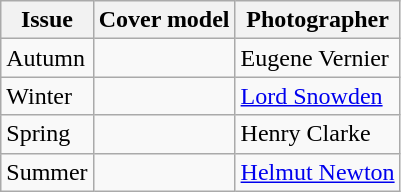<table class="wikitable">
<tr>
<th>Issue</th>
<th>Cover model</th>
<th>Photographer</th>
</tr>
<tr>
<td>Autumn</td>
<td></td>
<td>Eugene Vernier</td>
</tr>
<tr>
<td>Winter</td>
<td></td>
<td><a href='#'>Lord Snowden</a></td>
</tr>
<tr>
<td>Spring</td>
<td></td>
<td>Henry Clarke</td>
</tr>
<tr>
<td>Summer</td>
<td></td>
<td><a href='#'>Helmut Newton</a></td>
</tr>
</table>
